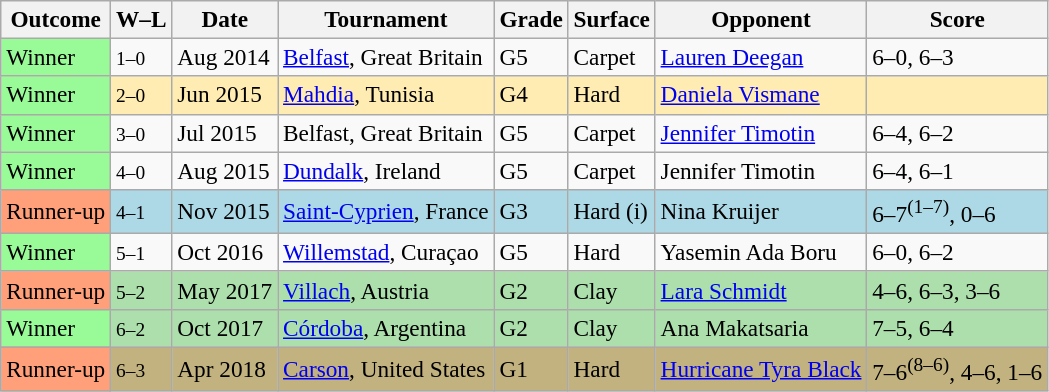<table class="sortable wikitable" style=font-size:97%>
<tr>
<th>Outcome</th>
<th class="unsortable">W–L</th>
<th>Date</th>
<th>Tournament</th>
<th>Grade</th>
<th>Surface</th>
<th>Opponent</th>
<th class="unsortable">Score</th>
</tr>
<tr>
<td bgcolor="98FB98">Winner</td>
<td><small>1–0</small></td>
<td>Aug 2014</td>
<td><a href='#'>Belfast</a>, Great Britain</td>
<td>G5</td>
<td>Carpet</td>
<td> <a href='#'>Lauren Deegan</a></td>
<td>6–0, 6–3</td>
</tr>
<tr bgcolor=#ffecb2>
<td bgcolor="98FB98">Winner</td>
<td><small>2–0</small></td>
<td>Jun 2015</td>
<td><a href='#'>Mahdia</a>, Tunisia</td>
<td>G4</td>
<td>Hard</td>
<td> <a href='#'>Daniela Vismane</a></td>
<td></td>
</tr>
<tr>
<td bgcolor="98FB98">Winner</td>
<td><small>3–0</small></td>
<td>Jul 2015</td>
<td>Belfast, Great Britain</td>
<td>G5</td>
<td>Carpet</td>
<td> <a href='#'>Jennifer Timotin</a></td>
<td>6–4, 6–2</td>
</tr>
<tr>
<td bgcolor="98FB98">Winner</td>
<td><small>4–0</small></td>
<td>Aug 2015</td>
<td><a href='#'>Dundalk</a>, Ireland</td>
<td>G5</td>
<td>Carpet</td>
<td> Jennifer Timotin</td>
<td>6–4, 6–1</td>
</tr>
<tr bgcolor="lightblue">
<td style="background:#ffa07a;">Runner-up</td>
<td><small>4–1</small></td>
<td>Nov 2015</td>
<td><a href='#'>Saint-Cyprien</a>, France</td>
<td>G3</td>
<td>Hard (i)</td>
<td> Nina Kruijer</td>
<td>6–7<sup>(1–7)</sup>, 0–6</td>
</tr>
<tr>
<td bgcolor="98FB98">Winner</td>
<td><small>5–1</small></td>
<td>Oct 2016</td>
<td><a href='#'>Willemstad</a>, Curaçao</td>
<td>G5</td>
<td>Hard</td>
<td> Yasemin Ada Boru</td>
<td>6–0, 6–2</td>
</tr>
<tr bgcolor="#ADDFAD">
<td style="background:#ffa07a;">Runner-up</td>
<td><small>5–2</small></td>
<td>May 2017</td>
<td><a href='#'>Villach</a>, Austria</td>
<td>G2</td>
<td>Clay</td>
<td> <a href='#'>Lara Schmidt</a></td>
<td>4–6, 6–3, 3–6</td>
</tr>
<tr bgcolor="#ADDFAD">
<td bgcolor="98FB98">Winner</td>
<td><small>6–2</small></td>
<td>Oct 2017</td>
<td><a href='#'>Córdoba</a>, Argentina</td>
<td>G2</td>
<td>Clay</td>
<td> Ana Makatsaria</td>
<td>7–5, 6–4</td>
</tr>
<tr bgcolor=#C2B280>
<td style="background:#ffa07a;">Runner-up</td>
<td><small>6–3</small></td>
<td>Apr 2018</td>
<td><a href='#'>Carson</a>, United States</td>
<td>G1</td>
<td>Hard</td>
<td> <a href='#'>Hurricane Tyra Black</a></td>
<td>7–6<sup>(8–6)</sup>, 4–6, 1–6</td>
</tr>
</table>
